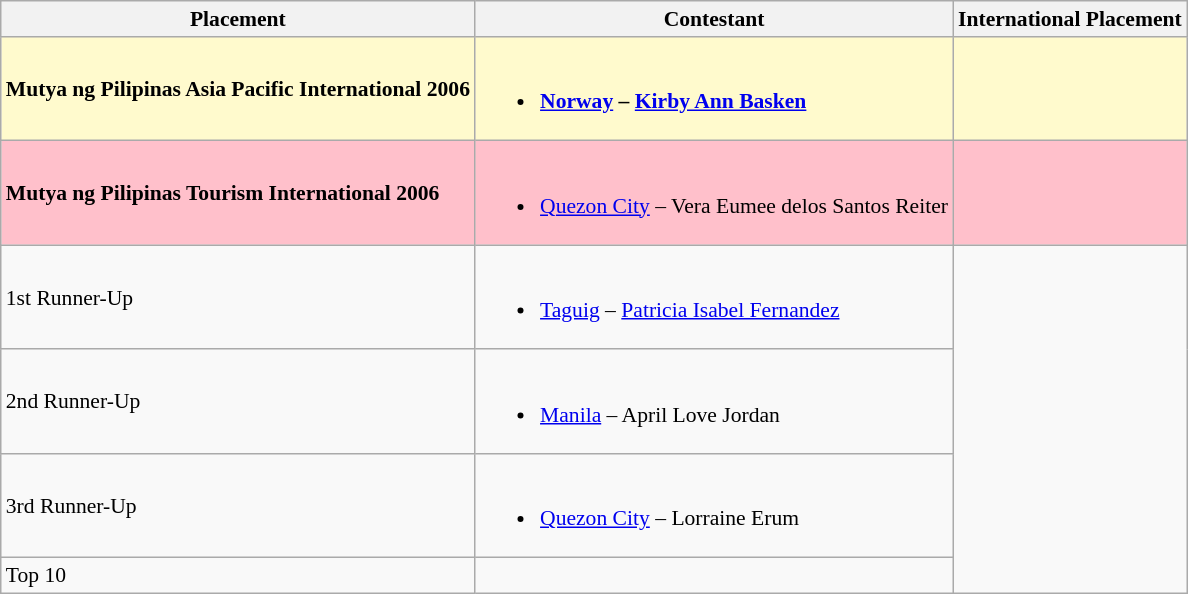<table class="wikitable sortable" style="font-size: 90%;">
<tr>
<th>Placement</th>
<th>Contestant</th>
<th>International Placement</th>
</tr>
<tr style="background:#FFFACD;" |>
<td><strong>Mutya ng Pilipinas Asia Pacific International 2006</strong></td>
<td><br><ul><li><strong><a href='#'>Norway</a> – <a href='#'>Kirby Ann Basken</a></strong><br></li></ul></td>
<td></td>
</tr>
<tr style="background:pink;">
<td><strong>Mutya ng Pilipinas Tourism International 2006</strong></td>
<td><br><ul><li><a href='#'>Quezon City</a> – Vera Eumee delos Santos Reiter</li></ul></td>
<td></td>
</tr>
<tr>
<td>1st Runner-Up</td>
<td><br><ul><li><a href='#'>Taguig</a> – <a href='#'>Patricia Isabel Fernandez</a></li></ul></td>
</tr>
<tr>
<td>2nd Runner-Up</td>
<td><br><ul><li><a href='#'>Manila</a> – April Love Jordan</li></ul></td>
</tr>
<tr>
<td>3rd Runner-Up</td>
<td><br><ul><li><a href='#'>Quezon City</a> – Lorraine Erum</li></ul></td>
</tr>
<tr>
<td>Top 10</td>
<td></td>
</tr>
</table>
